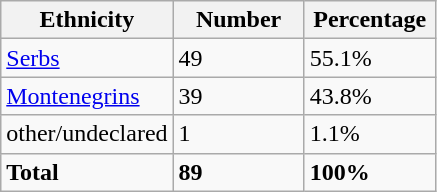<table class="wikitable">
<tr>
<th width="100px">Ethnicity</th>
<th width="80px">Number</th>
<th width="80px">Percentage</th>
</tr>
<tr>
<td><a href='#'>Serbs</a></td>
<td>49</td>
<td>55.1%</td>
</tr>
<tr>
<td><a href='#'>Montenegrins</a></td>
<td>39</td>
<td>43.8%</td>
</tr>
<tr>
<td>other/undeclared</td>
<td>1</td>
<td>1.1%</td>
</tr>
<tr>
<td><strong>Total</strong></td>
<td><strong>89</strong></td>
<td><strong>100%</strong></td>
</tr>
</table>
